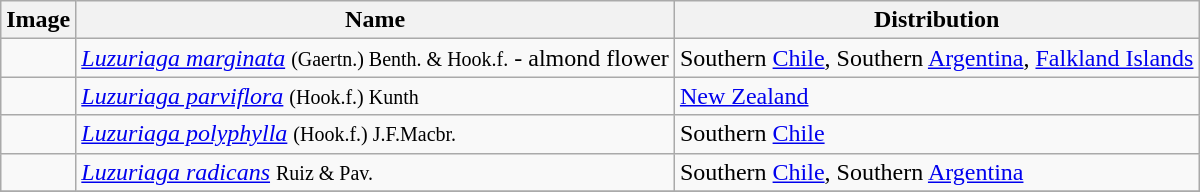<table class="wikitable">
<tr>
<th>Image</th>
<th>Name</th>
<th>Distribution</th>
</tr>
<tr>
<td></td>
<td><em><a href='#'>Luzuriaga marginata</a></em> <small>(Gaertn.) Benth. & Hook.f.</small> - almond flower</td>
<td>Southern <a href='#'>Chile</a>, Southern <a href='#'>Argentina</a>, <a href='#'>Falkland Islands</a></td>
</tr>
<tr>
<td></td>
<td><em><a href='#'>Luzuriaga parviflora</a></em> <small>(Hook.f.) Kunth</small></td>
<td><a href='#'>New Zealand</a></td>
</tr>
<tr>
<td></td>
<td><em><a href='#'>Luzuriaga polyphylla</a></em> <small>(Hook.f.) J.F.Macbr.</small></td>
<td>Southern <a href='#'>Chile</a></td>
</tr>
<tr>
<td></td>
<td><em><a href='#'>Luzuriaga radicans</a></em> <small>Ruiz & Pav.</small></td>
<td>Southern <a href='#'>Chile</a>, Southern <a href='#'>Argentina</a></td>
</tr>
<tr>
</tr>
</table>
